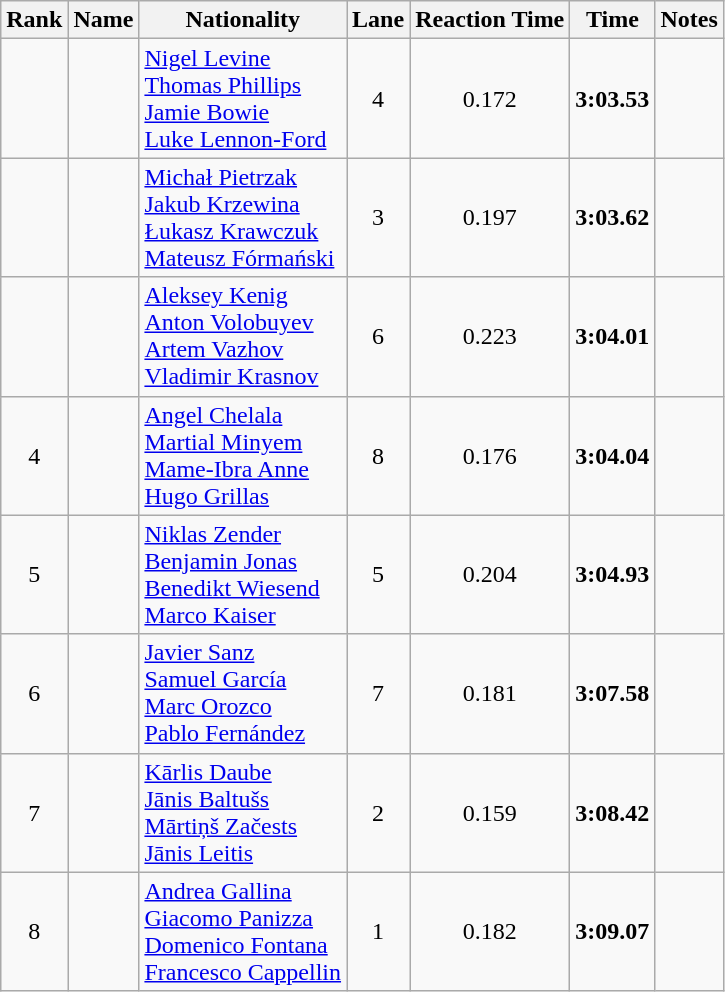<table class="wikitable sortable" style="text-align:center">
<tr>
<th>Rank</th>
<th>Name</th>
<th>Nationality</th>
<th>Lane</th>
<th>Reaction Time</th>
<th>Time</th>
<th>Notes</th>
</tr>
<tr>
<td></td>
<td align=left></td>
<td align=left><a href='#'>Nigel Levine</a><br><a href='#'>Thomas Phillips</a><br><a href='#'>Jamie Bowie</a><br><a href='#'>Luke Lennon-Ford</a></td>
<td>4</td>
<td>0.172</td>
<td><strong>3:03.53</strong></td>
<td></td>
</tr>
<tr>
<td></td>
<td align=left></td>
<td align=left><a href='#'>Michał Pietrzak</a><br><a href='#'>Jakub Krzewina</a><br><a href='#'>Łukasz Krawczuk</a><br><a href='#'>Mateusz Fórmański</a></td>
<td>3</td>
<td>0.197</td>
<td><strong>3:03.62</strong></td>
<td></td>
</tr>
<tr>
<td></td>
<td align=left></td>
<td align=left><a href='#'>Aleksey Kenig</a><br><a href='#'>Anton Volobuyev</a><br><a href='#'>Artem Vazhov</a><br><a href='#'>Vladimir Krasnov</a></td>
<td>6</td>
<td>0.223</td>
<td><strong>3:04.01</strong></td>
<td></td>
</tr>
<tr>
<td>4</td>
<td align=left></td>
<td align=left><a href='#'>Angel Chelala</a><br><a href='#'>Martial Minyem</a><br><a href='#'>Mame-Ibra Anne</a><br><a href='#'>Hugo Grillas</a></td>
<td>8</td>
<td>0.176</td>
<td><strong>3:04.04</strong></td>
<td></td>
</tr>
<tr>
<td>5</td>
<td align=left></td>
<td align=left><a href='#'>Niklas Zender</a><br><a href='#'>Benjamin Jonas</a><br><a href='#'>Benedikt Wiesend</a><br><a href='#'>Marco Kaiser</a></td>
<td>5</td>
<td>0.204</td>
<td><strong>3:04.93</strong></td>
<td></td>
</tr>
<tr>
<td>6</td>
<td align=left></td>
<td align=left><a href='#'>Javier Sanz</a><br><a href='#'>Samuel García</a><br><a href='#'>Marc Orozco</a><br><a href='#'>Pablo Fernández</a></td>
<td>7</td>
<td>0.181</td>
<td><strong>3:07.58</strong></td>
<td></td>
</tr>
<tr>
<td>7</td>
<td align=left></td>
<td align=left><a href='#'>Kārlis Daube</a><br><a href='#'>Jānis Baltušs</a><br><a href='#'>Mārtiņš Začests</a><br><a href='#'>Jānis Leitis</a></td>
<td>2</td>
<td>0.159</td>
<td><strong>3:08.42</strong></td>
<td></td>
</tr>
<tr>
<td>8</td>
<td align=left></td>
<td align=left><a href='#'>Andrea Gallina</a><br><a href='#'>Giacomo Panizza</a><br><a href='#'>Domenico Fontana</a><br><a href='#'>Francesco Cappellin</a></td>
<td>1</td>
<td>0.182</td>
<td><strong>3:09.07</strong></td>
<td></td>
</tr>
</table>
